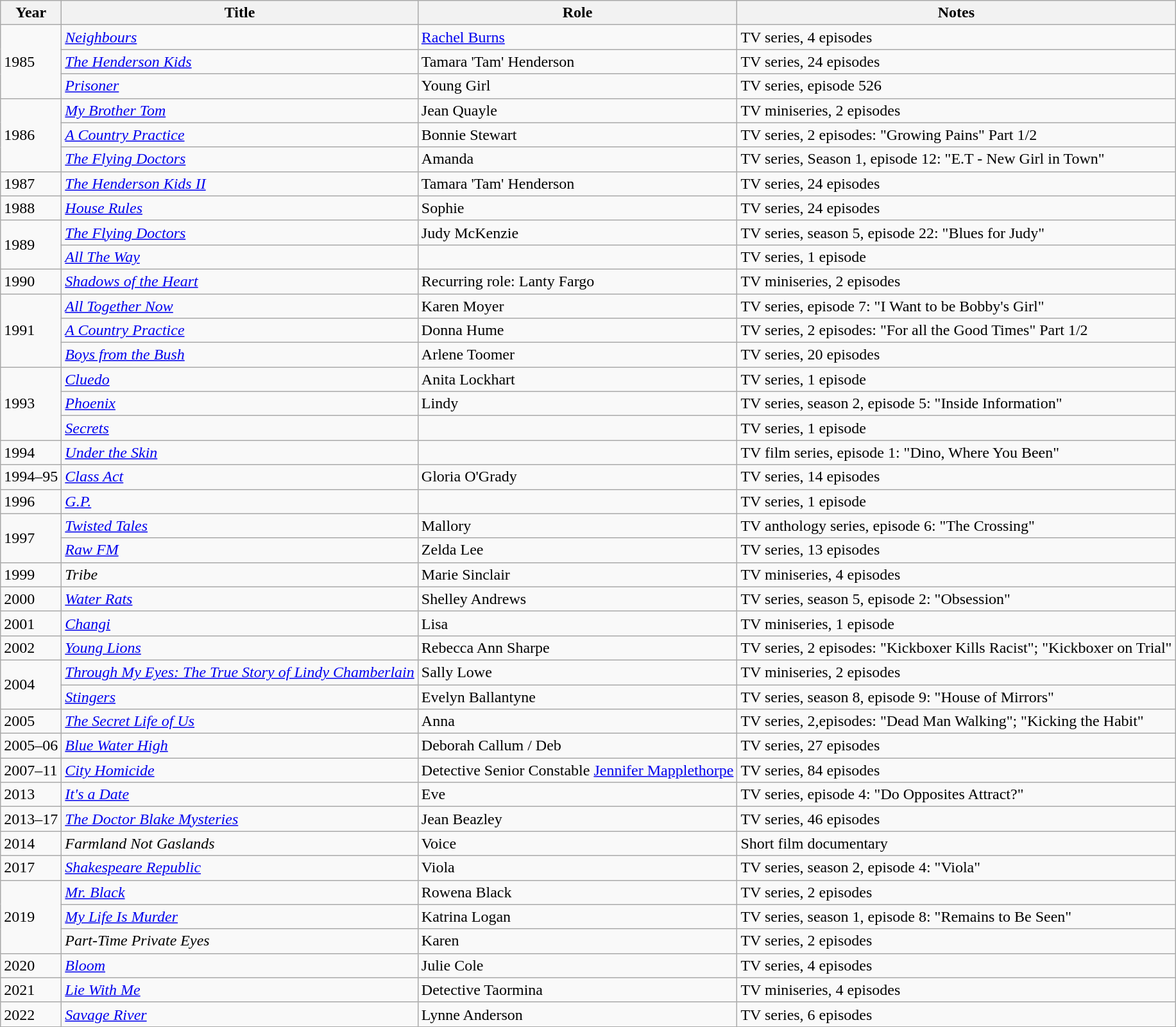<table class="wikitable sortable">
<tr>
<th>Year</th>
<th>Title</th>
<th>Role</th>
<th>Notes</th>
</tr>
<tr>
<td rowspan=3>1985</td>
<td><em><a href='#'>Neighbours</a></em></td>
<td><a href='#'>Rachel Burns</a></td>
<td>TV series, 4 episodes</td>
</tr>
<tr>
<td><em><a href='#'>The Henderson Kids</a></em></td>
<td>Tamara 'Tam' Henderson</td>
<td>TV series, 24 episodes</td>
</tr>
<tr>
<td><em><a href='#'>Prisoner</a></em></td>
<td>Young Girl</td>
<td>TV series, episode 526</td>
</tr>
<tr>
<td rowspan=3>1986</td>
<td><em><a href='#'>My Brother Tom</a></em></td>
<td>Jean Quayle</td>
<td>TV miniseries, 2 episodes</td>
</tr>
<tr>
<td><em><a href='#'>A Country Practice</a></em></td>
<td>Bonnie Stewart</td>
<td>TV series, 2 episodes: "Growing Pains" Part 1/2</td>
</tr>
<tr>
<td><em><a href='#'>The Flying Doctors</a></em></td>
<td>Amanda</td>
<td>TV series, Season 1, episode 12: "E.T - New Girl in Town"</td>
</tr>
<tr>
<td>1987</td>
<td><em><a href='#'>The Henderson Kids II</a></em></td>
<td>Tamara 'Tam' Henderson</td>
<td>TV series, 24 episodes</td>
</tr>
<tr>
<td>1988</td>
<td><em><a href='#'>House Rules</a></em></td>
<td>Sophie</td>
<td>TV series, 24 episodes</td>
</tr>
<tr>
<td rowspan=2>1989</td>
<td><em><a href='#'>The Flying Doctors</a></em></td>
<td>Judy McKenzie</td>
<td>TV series, season 5, episode 22: "Blues for Judy"</td>
</tr>
<tr>
<td><em><a href='#'>All The Way</a></em></td>
<td></td>
<td>TV series, 1 episode</td>
</tr>
<tr>
<td>1990</td>
<td><em><a href='#'>Shadows of the Heart</a></em></td>
<td>Recurring role: Lanty Fargo</td>
<td>TV miniseries, 2 episodes</td>
</tr>
<tr>
<td rowspan=3>1991</td>
<td><em><a href='#'>All Together Now</a></em></td>
<td>Karen Moyer</td>
<td>TV series, episode 7: "I Want to be Bobby's Girl"</td>
</tr>
<tr>
<td><em><a href='#'>A Country Practice</a></em></td>
<td>Donna Hume</td>
<td>TV series, 2 episodes: "For all the Good Times" Part 1/2</td>
</tr>
<tr>
<td><em><a href='#'>Boys from the Bush</a></em></td>
<td>Arlene Toomer</td>
<td>TV series, 20 episodes</td>
</tr>
<tr>
<td rowspan=3>1993</td>
<td><em><a href='#'>Cluedo</a></em></td>
<td>Anita Lockhart</td>
<td>TV series, 1 episode</td>
</tr>
<tr>
<td><em><a href='#'>Phoenix</a></em></td>
<td>Lindy</td>
<td>TV series, season 2, episode 5: "Inside Information"</td>
</tr>
<tr>
<td><em><a href='#'>Secrets</a></em></td>
<td></td>
<td>TV series, 1 episode</td>
</tr>
<tr>
<td>1994</td>
<td><em><a href='#'>Under the Skin</a></em></td>
<td></td>
<td>TV film series, episode 1: "Dino, Where You Been"</td>
</tr>
<tr>
<td>1994–95</td>
<td><em><a href='#'>Class Act</a></em></td>
<td>Gloria O'Grady</td>
<td>TV series, 14 episodes</td>
</tr>
<tr>
<td>1996</td>
<td><em><a href='#'>G.P.</a></em></td>
<td></td>
<td>TV series, 1 episode</td>
</tr>
<tr>
<td rowspan=2>1997</td>
<td><em><a href='#'>Twisted Tales</a></em></td>
<td>Mallory</td>
<td>TV anthology series, episode 6: "The Crossing"</td>
</tr>
<tr>
<td><em><a href='#'>Raw FM</a></em></td>
<td>Zelda Lee</td>
<td>TV series, 13 episodes</td>
</tr>
<tr>
<td>1999</td>
<td><em>Tribe</em></td>
<td>Marie Sinclair</td>
<td>TV miniseries, 4 episodes</td>
</tr>
<tr>
<td>2000</td>
<td><em><a href='#'>Water Rats</a></em></td>
<td>Shelley Andrews</td>
<td>TV series, season 5, episode 2: "Obsession"</td>
</tr>
<tr>
<td>2001</td>
<td><em><a href='#'>Changi</a></em></td>
<td>Lisa</td>
<td>TV miniseries, 1 episode</td>
</tr>
<tr>
<td>2002</td>
<td><em><a href='#'>Young Lions</a></em></td>
<td>Rebecca Ann Sharpe</td>
<td>TV series, 2 episodes: "Kickboxer Kills Racist"; "Kickboxer on Trial"</td>
</tr>
<tr>
<td rowspan=2>2004</td>
<td><em><a href='#'>Through My Eyes: The True Story of Lindy Chamberlain</a></em></td>
<td>Sally Lowe</td>
<td>TV miniseries, 2 episodes</td>
</tr>
<tr>
<td><em><a href='#'>Stingers</a></em></td>
<td>Evelyn Ballantyne</td>
<td>TV series, season 8, episode 9: "House of Mirrors"</td>
</tr>
<tr>
<td>2005</td>
<td><em><a href='#'>The Secret Life of Us</a></em></td>
<td>Anna</td>
<td>TV series, 2,episodes: "Dead Man Walking"; "Kicking the Habit"</td>
</tr>
<tr>
<td>2005–06</td>
<td><em><a href='#'>Blue Water High</a></em></td>
<td>Deborah Callum / Deb</td>
<td>TV series, 27 episodes</td>
</tr>
<tr>
<td>2007–11</td>
<td><em><a href='#'>City Homicide</a></em></td>
<td>Detective Senior Constable <a href='#'>Jennifer Mapplethorpe</a></td>
<td>TV series, 84 episodes</td>
</tr>
<tr>
<td>2013</td>
<td><em><a href='#'>It's a Date</a></em></td>
<td>Eve</td>
<td>TV series, episode 4: "Do Opposites Attract?"</td>
</tr>
<tr>
<td>2013–17</td>
<td><em><a href='#'>The Doctor Blake Mysteries</a></em></td>
<td>Jean Beazley</td>
<td>TV series, 46 episodes</td>
</tr>
<tr>
<td>2014</td>
<td><em>Farmland Not Gaslands</em></td>
<td>Voice</td>
<td>Short film documentary</td>
</tr>
<tr>
<td>2017</td>
<td><em><a href='#'>Shakespeare Republic</a></em></td>
<td>Viola</td>
<td>TV series, season 2, episode 4: "Viola"</td>
</tr>
<tr>
<td rowspan=3>2019</td>
<td><a href='#'><em>Mr. Black</em></a></td>
<td>Rowena Black</td>
<td>TV series, 2 episodes</td>
</tr>
<tr>
<td><em><a href='#'>My Life Is Murder</a></em></td>
<td>Katrina Logan</td>
<td>TV series, season 1, episode 8: "Remains to Be Seen"</td>
</tr>
<tr>
<td><em>Part-Time Private Eyes</em></td>
<td>Karen</td>
<td>TV series, 2 episodes</td>
</tr>
<tr>
<td>2020</td>
<td><em><a href='#'>Bloom</a></em></td>
<td>Julie Cole</td>
<td>TV series, 4 episodes</td>
</tr>
<tr>
<td>2021</td>
<td><em><a href='#'>Lie With Me</a></em></td>
<td>Detective Taormina</td>
<td>TV miniseries, 4 episodes</td>
</tr>
<tr>
<td>2022</td>
<td><a href='#'><em>Savage River</em></a></td>
<td>Lynne Anderson</td>
<td>TV series, 6 episodes</td>
</tr>
</table>
